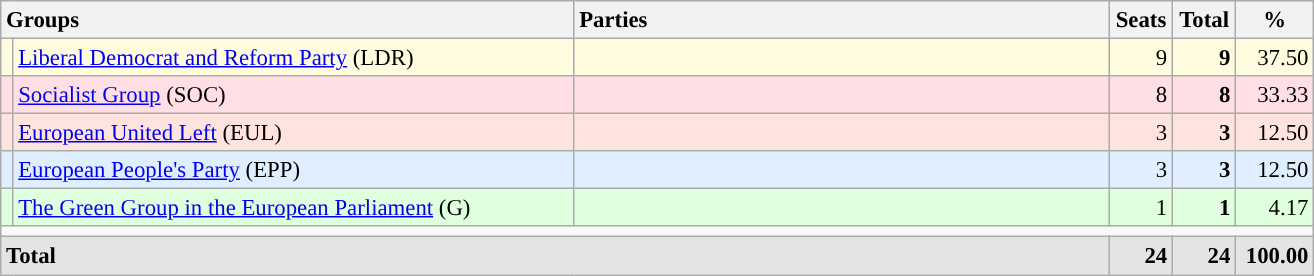<table class="wikitable" style="text-align:right; font-size:95%; margin-bottom:0">
<tr>
<th style="text-align:left;" colspan="2" width="375">Groups</th>
<th style="text-align:left;" width="350">Parties</th>
<th width="35">Seats</th>
<th width="35">Total</th>
<th width="45">%</th>
</tr>
<tr style="background:#FFFBDF;">
<td style="color:inherit;background:"></td>
<td align="left"><a href='#'>Liberal Democrat and Reform Party</a> (LDR)</td>
<td align="left"></td>
<td>9</td>
<td><strong>9</strong></td>
<td>37.50</td>
</tr>
<tr style="background:#FFDFE3;">
<td width="1" style="color:inherit;background:"></td>
<td align="left"><a href='#'>Socialist Group</a> (SOC)</td>
<td align="left"></td>
<td>8</td>
<td><strong>8</strong></td>
<td>33.33</td>
</tr>
<tr style="background:#FFE3DF;">
<td style="color:inherit;background:"></td>
<td align="left"><a href='#'>European United Left</a> (EUL)</td>
<td align="left"></td>
<td>3</td>
<td><strong>3</strong></td>
<td>12.50</td>
</tr>
<tr style="background:#DFEFFF;">
<td style="color:inherit;background:"></td>
<td align="left"><a href='#'>European People's Party</a> (EPP)</td>
<td align="left"></td>
<td>3</td>
<td><strong>3</strong></td>
<td>12.50</td>
</tr>
<tr style="background:#DFFFDF;">
<td style="color:inherit;background:"></td>
<td align="left"><a href='#'>The Green Group in the European Parliament</a> (G)</td>
<td align="left"></td>
<td>1</td>
<td><strong>1</strong></td>
<td>4.17</td>
</tr>
<tr>
<td colspan="6"></td>
</tr>
<tr style="background:#E4E4E4; font-weight:bold;">
<td align="left" colspan="3">Total</td>
<td>24</td>
<td>24</td>
<td>100.00</td>
</tr>
</table>
